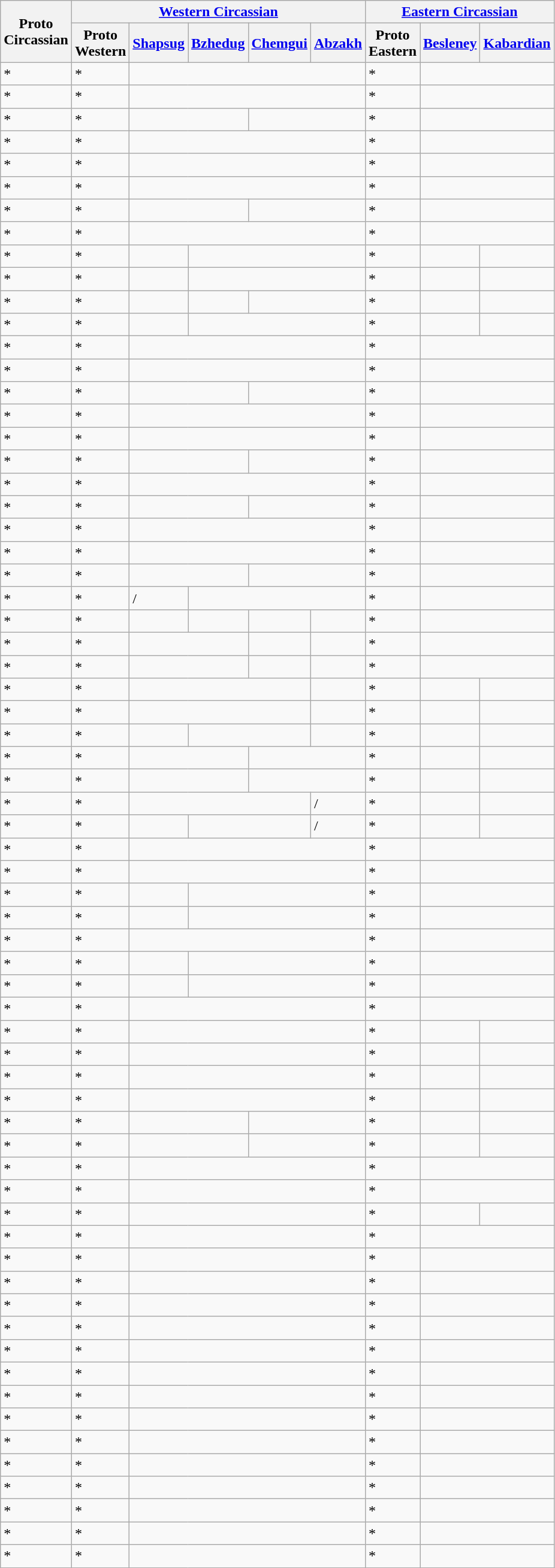<table class="wikitable" border="1">
<tr>
<th rowspan="2">Proto<br>Circassian</th>
<th colspan="5"><a href='#'>Western Circassian</a></th>
<th colspan="3"><a href='#'>Eastern Circassian</a></th>
</tr>
<tr>
<th>Proto<br>Western</th>
<th><a href='#'>Shapsug</a></th>
<th><a href='#'>Bzhedug</a></th>
<th><a href='#'>Chemgui</a></th>
<th><a href='#'>Abzakh</a></th>
<th>Proto<br>Eastern</th>
<th><a href='#'>Besleney</a></th>
<th><a href='#'>Kabardian</a></th>
</tr>
<tr>
<td>* </td>
<td>* </td>
<td colspan="4"> </td>
<td>* </td>
<td colspan="2"> </td>
</tr>
<tr>
<td>* </td>
<td>* </td>
<td colspan="4"> </td>
<td>* </td>
<td colspan="2"> </td>
</tr>
<tr>
<td>* </td>
<td>* </td>
<td colspan="2"> </td>
<td colspan="2"> </td>
<td>* </td>
<td colspan="2"> </td>
</tr>
<tr>
<td>* </td>
<td>* </td>
<td colspan="4"> </td>
<td>* </td>
<td colspan="2"> </td>
</tr>
<tr>
<td>* </td>
<td>* </td>
<td colspan="4"> </td>
<td>* </td>
<td colspan="2"> </td>
</tr>
<tr>
<td>* </td>
<td>* </td>
<td colspan="4"> </td>
<td>* </td>
<td colspan="2"> </td>
</tr>
<tr>
<td>* </td>
<td>* </td>
<td colspan="2"> </td>
<td colspan="2"> </td>
<td>* </td>
<td colspan="2"> </td>
</tr>
<tr>
<td>* </td>
<td>* </td>
<td colspan="4"> </td>
<td>* </td>
<td colspan="2"> </td>
</tr>
<tr>
<td>* </td>
<td>* </td>
<td> </td>
<td colspan="3"> </td>
<td>* </td>
<td> </td>
<td> </td>
</tr>
<tr>
<td>* </td>
<td>* </td>
<td> </td>
<td colspan="3"> </td>
<td>* </td>
<td> </td>
<td> </td>
</tr>
<tr>
<td>* </td>
<td>* </td>
<td> </td>
<td> </td>
<td colspan="2"> </td>
<td>* </td>
<td> </td>
<td> </td>
</tr>
<tr>
<td>* </td>
<td>* </td>
<td> </td>
<td colspan="3"> </td>
<td>* </td>
<td> </td>
<td> </td>
</tr>
<tr>
<td>* </td>
<td>* </td>
<td colspan="4"> </td>
<td>* </td>
<td colspan="2"> </td>
</tr>
<tr>
<td>* </td>
<td>* </td>
<td colspan="4"> </td>
<td>* </td>
<td colspan="2"> </td>
</tr>
<tr>
<td>* </td>
<td>* </td>
<td colspan="2"> </td>
<td colspan="2"> </td>
<td>* </td>
<td colspan="2"> </td>
</tr>
<tr>
<td>* </td>
<td>* </td>
<td colspan="4"> </td>
<td>* </td>
<td colspan="2"> </td>
</tr>
<tr>
<td>* </td>
<td>* </td>
<td colspan="4"> </td>
<td>* </td>
<td colspan="2"> </td>
</tr>
<tr>
<td>* </td>
<td>* </td>
<td colspan="2"> </td>
<td colspan="2"> </td>
<td>* </td>
<td colspan="2"> </td>
</tr>
<tr>
<td>* </td>
<td>* </td>
<td colspan="4"> </td>
<td>* </td>
<td colspan="2"> </td>
</tr>
<tr>
<td>* </td>
<td>* </td>
<td colspan="2"> </td>
<td colspan="2"> </td>
<td>* </td>
<td colspan="2"> </td>
</tr>
<tr>
<td>* </td>
<td>* </td>
<td colspan="4"> </td>
<td>* </td>
<td colspan="2"> </td>
</tr>
<tr>
<td>* </td>
<td>* </td>
<td colspan="4"> </td>
<td>* </td>
<td colspan="2"> </td>
</tr>
<tr>
<td>* </td>
<td>* </td>
<td colspan="2"> </td>
<td colspan="2"> </td>
<td>* </td>
<td colspan="2"> </td>
</tr>
<tr>
<td>* </td>
<td>* </td>
<td> /  </td>
<td colspan="3"> </td>
<td>* </td>
<td colspan="2"> </td>
</tr>
<tr>
<td>* </td>
<td>* </td>
<td> </td>
<td> </td>
<td> </td>
<td> </td>
<td>* </td>
<td colspan="2"> </td>
</tr>
<tr>
<td>* </td>
<td>* </td>
<td colspan="2"> </td>
<td> </td>
<td> </td>
<td>* </td>
<td colspan="2"> </td>
</tr>
<tr>
<td>* </td>
<td>* </td>
<td colspan="2"> </td>
<td> </td>
<td> </td>
<td>* </td>
<td colspan="2"> </td>
</tr>
<tr>
<td>* </td>
<td>* </td>
<td colspan="3"> </td>
<td> </td>
<td>* </td>
<td> </td>
<td> </td>
</tr>
<tr>
<td>* </td>
<td>* </td>
<td colspan="3"> </td>
<td> </td>
<td>* </td>
<td> </td>
<td> </td>
</tr>
<tr>
<td>* </td>
<td>* </td>
<td> </td>
<td colspan="2"> </td>
<td> </td>
<td>* </td>
<td> </td>
<td> </td>
</tr>
<tr>
<td>* </td>
<td>* </td>
<td colspan="2"> </td>
<td colspan="2"> </td>
<td>* </td>
<td> </td>
<td> </td>
</tr>
<tr>
<td>* </td>
<td>* </td>
<td colspan="2"> </td>
<td colspan="2"> </td>
<td>* </td>
<td> </td>
<td> </td>
</tr>
<tr>
<td>* </td>
<td>* </td>
<td colspan="3"> </td>
<td> /  </td>
<td>* </td>
<td> </td>
<td> </td>
</tr>
<tr>
<td>* </td>
<td>* </td>
<td> </td>
<td colspan="2"> </td>
<td> /  </td>
<td>* </td>
<td> </td>
<td> </td>
</tr>
<tr>
<td>* </td>
<td>* </td>
<td colspan="4"> </td>
<td>* </td>
<td colspan="2"> </td>
</tr>
<tr>
<td>* </td>
<td>* </td>
<td colspan="4"> </td>
<td>* </td>
<td colspan="2"> </td>
</tr>
<tr>
<td>* </td>
<td>* </td>
<td> </td>
<td colspan="3"> </td>
<td>* </td>
<td colspan="2"> </td>
</tr>
<tr>
<td>* </td>
<td>* </td>
<td> </td>
<td colspan="3"> </td>
<td>* </td>
<td colspan="2"> </td>
</tr>
<tr>
<td>* </td>
<td>* </td>
<td colspan="4"> </td>
<td>* </td>
<td colspan="2"> </td>
</tr>
<tr>
<td>* </td>
<td>* </td>
<td> </td>
<td colspan="3"> </td>
<td>* </td>
<td colspan="2"> </td>
</tr>
<tr>
<td>* </td>
<td>* </td>
<td> </td>
<td colspan="3"> </td>
<td>* </td>
<td colspan="2"> </td>
</tr>
<tr>
<td>* </td>
<td>* </td>
<td colspan="4"> </td>
<td>* </td>
<td colspan="2"> </td>
</tr>
<tr>
<td>* </td>
<td>* </td>
<td colspan="4"> </td>
<td>* </td>
<td> </td>
<td> </td>
</tr>
<tr>
<td>* </td>
<td>* </td>
<td colspan="4"> </td>
<td>* </td>
<td> </td>
<td> </td>
</tr>
<tr>
<td>* </td>
<td>* </td>
<td colspan="4"> </td>
<td>* </td>
<td> </td>
<td> </td>
</tr>
<tr>
<td>* </td>
<td>* </td>
<td colspan="4"> </td>
<td>* </td>
<td> </td>
<td> </td>
</tr>
<tr>
<td>* </td>
<td>* </td>
<td colspan="2"> </td>
<td colspan="2"> </td>
<td>* </td>
<td> </td>
<td> </td>
</tr>
<tr>
<td>* </td>
<td>* </td>
<td colspan="2"> </td>
<td colspan="2"> </td>
<td>* </td>
<td> </td>
<td> </td>
</tr>
<tr>
<td>* </td>
<td>* </td>
<td colspan="4"> </td>
<td>* </td>
<td colspan="2"> </td>
</tr>
<tr>
<td>* </td>
<td>* </td>
<td colspan="4"> </td>
<td>* </td>
<td colspan="2"> </td>
</tr>
<tr>
<td>* </td>
<td>* </td>
<td colspan="4"> </td>
<td>* </td>
<td> </td>
<td> </td>
</tr>
<tr>
<td>* </td>
<td>* </td>
<td colspan="4"> </td>
<td>* </td>
<td colspan="2"> </td>
</tr>
<tr>
<td>* </td>
<td>* </td>
<td colspan="4"> </td>
<td>* </td>
<td colspan="2"> </td>
</tr>
<tr>
<td>* </td>
<td>* </td>
<td colspan="4"> </td>
<td>* </td>
<td colspan="2"> </td>
</tr>
<tr>
<td>* </td>
<td>* </td>
<td colspan="4"> </td>
<td>* </td>
<td colspan="2"> </td>
</tr>
<tr>
<td>* </td>
<td>* </td>
<td colspan="4"> </td>
<td>* </td>
<td colspan="2"> </td>
</tr>
<tr>
<td>* </td>
<td>* </td>
<td colspan="4"> </td>
<td>* </td>
<td colspan="2"> </td>
</tr>
<tr>
<td>* </td>
<td>* </td>
<td colspan="4"> </td>
<td>* </td>
<td colspan="2"> </td>
</tr>
<tr>
<td>* </td>
<td>* </td>
<td colspan="4"> </td>
<td>* </td>
<td colspan="2"> </td>
</tr>
<tr>
<td>* </td>
<td>* </td>
<td colspan="4"> </td>
<td>* </td>
<td colspan="2"> </td>
</tr>
<tr>
<td>* </td>
<td>* </td>
<td colspan="4"> </td>
<td>* </td>
<td colspan="2"> </td>
</tr>
<tr>
<td>* </td>
<td>* </td>
<td colspan="4"> </td>
<td>* </td>
<td colspan="2"> </td>
</tr>
<tr>
<td>* </td>
<td>* </td>
<td colspan="4"> </td>
<td>* </td>
<td colspan="2"> </td>
</tr>
<tr>
<td>* </td>
<td>* </td>
<td colspan="4"> </td>
<td>* </td>
<td colspan="2"> </td>
</tr>
<tr>
<td>* </td>
<td>* </td>
<td colspan="4"> </td>
<td>* </td>
<td colspan="2"> </td>
</tr>
<tr>
<td>* </td>
<td>* </td>
<td colspan="4"> </td>
<td>* </td>
<td colspan="2"> </td>
</tr>
</table>
